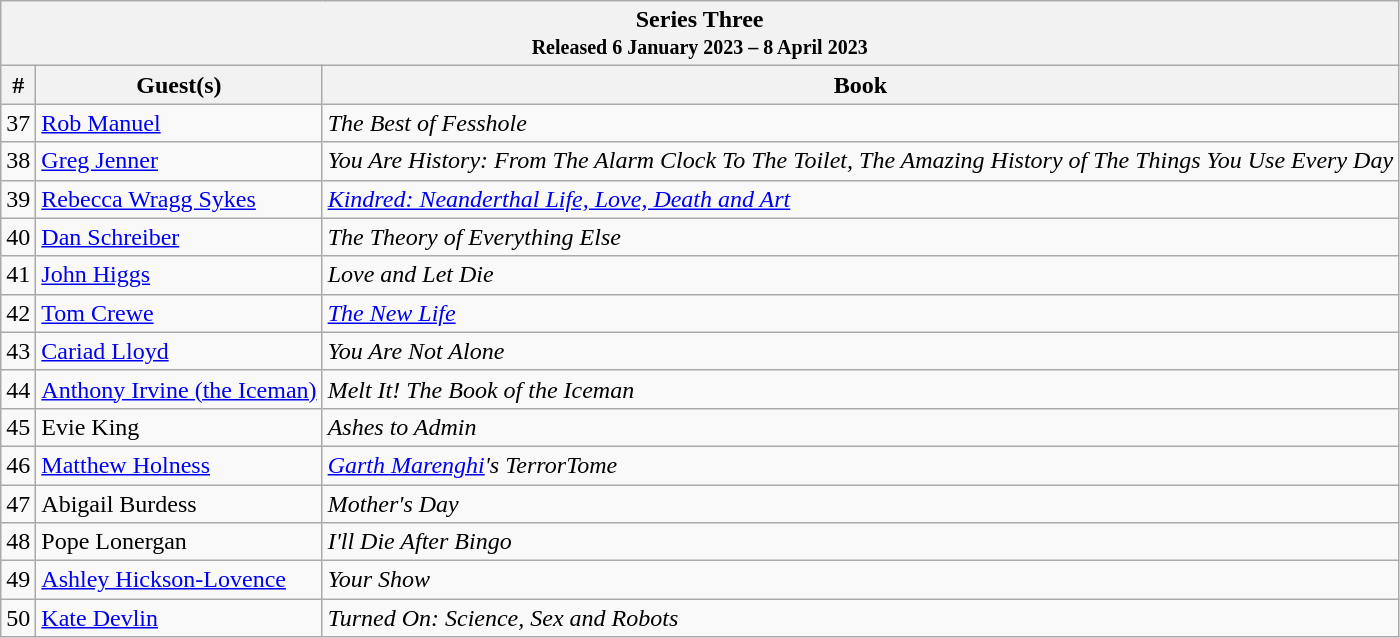<table class="wikitable">
<tr>
<th colspan="3">Series Three<br><small>Released 6 January 2023 – 8 April 2023</small></th>
</tr>
<tr>
<th>#</th>
<th>Guest(s)</th>
<th>Book</th>
</tr>
<tr>
<td>37</td>
<td><a href='#'>Rob Manuel</a></td>
<td><em>The Best of Fesshole</em></td>
</tr>
<tr>
<td>38</td>
<td><a href='#'>Greg Jenner</a></td>
<td><em>You Are History: From The Alarm Clock To The Toilet, The Amazing History of The Things You Use Every Day</em></td>
</tr>
<tr>
<td>39</td>
<td><a href='#'>Rebecca Wragg Sykes</a></td>
<td><em><a href='#'>Kindred: Neanderthal Life, Love, Death and Art</a></em></td>
</tr>
<tr>
<td>40</td>
<td><a href='#'>Dan Schreiber</a></td>
<td><em>The Theory of Everything Else</em></td>
</tr>
<tr>
<td>41</td>
<td><a href='#'>John Higgs</a></td>
<td><em>Love and Let Die</em></td>
</tr>
<tr>
<td>42</td>
<td><a href='#'>Tom Crewe</a></td>
<td><em><a href='#'>The New Life</a></em></td>
</tr>
<tr>
<td>43</td>
<td><a href='#'>Cariad Lloyd</a></td>
<td><em>You Are Not Alone</em></td>
</tr>
<tr>
<td>44</td>
<td><a href='#'>Anthony Irvine (the Iceman)</a></td>
<td><em>Melt It! The Book of the Iceman</em></td>
</tr>
<tr>
<td>45</td>
<td>Evie King</td>
<td><em>Ashes to Admin</em></td>
</tr>
<tr>
<td>46</td>
<td><a href='#'>Matthew Holness</a></td>
<td><em><a href='#'>Garth Marenghi</a>'s TerrorTome</em></td>
</tr>
<tr>
<td>47</td>
<td>Abigail Burdess</td>
<td><em>Mother's Day</em></td>
</tr>
<tr>
<td>48</td>
<td>Pope Lonergan</td>
<td><em>I'll Die After Bingo</em></td>
</tr>
<tr>
<td>49</td>
<td><a href='#'>Ashley Hickson-Lovence</a></td>
<td><em>Your Show</em></td>
</tr>
<tr>
<td>50</td>
<td><a href='#'>Kate Devlin</a></td>
<td><em>Turned On: Science, Sex and Robots</em></td>
</tr>
</table>
